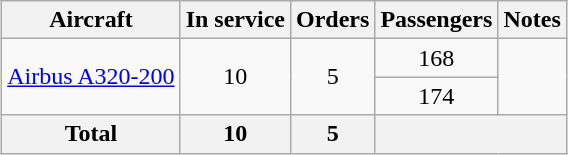<table class="wikitable" style="text-align:center;margin:auto;">
<tr>
<th>Aircraft</th>
<th>In service</th>
<th>Orders</th>
<th>Passengers</th>
<th>Notes</th>
</tr>
<tr>
<td rowspan="2"><a href='#'>Airbus A320-200</a></td>
<td rowspan="2">10</td>
<td rowspan="2">5</td>
<td>168</td>
<td rowspan="2"></td>
</tr>
<tr>
<td>174</td>
</tr>
<tr>
<th>Total</th>
<th>10 </th>
<th>5</th>
<th colspan="2"></th>
</tr>
</table>
